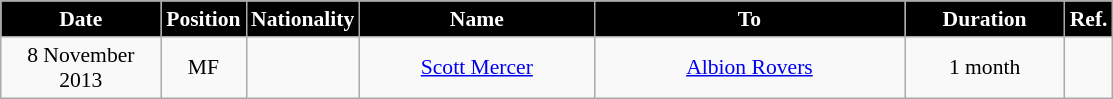<table class="wikitable"  style="text-align:center; font-size:90%; ">
<tr>
<th style="background:#000000; color:#FFFFFF; width:100px;">Date</th>
<th style="background:#000000; color:#FFFFFF; width:50px;">Position</th>
<th style="background:#000000; color:#FFFFFF; width:50px;">Nationality</th>
<th style="background:#000000; color:#FFFFFF; width:150px;">Name</th>
<th style="background:#000000; color:#FFFFFF; width:200px;">To</th>
<th style="background:#000000; color:#FFFFFF; width:100px;">Duration</th>
<th style="background:#000000; color:#FFFFFF; width:25px;">Ref.</th>
</tr>
<tr>
<td>8 November 2013</td>
<td>MF</td>
<td></td>
<td><a href='#'>Scott Mercer</a></td>
<td><a href='#'>Albion Rovers</a></td>
<td>1 month</td>
<td></td>
</tr>
</table>
